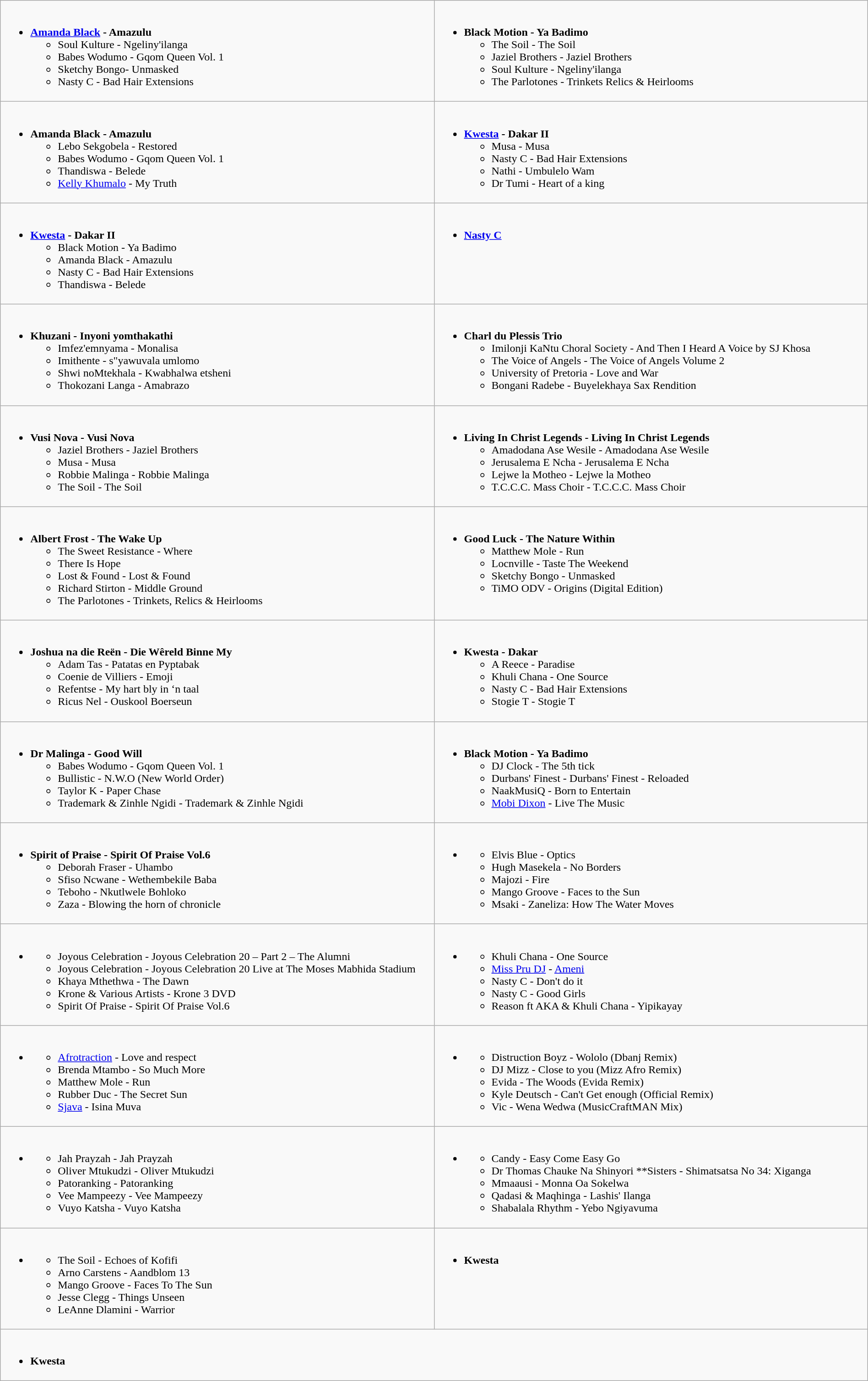<table class=wikitable width="100%">
<tr>
<td valign="top" width="50%"><br><ul><li><strong><a href='#'>Amanda Black</a> - Amazulu</strong><ul><li>Soul Kulture - Ngeliny'ilanga</li><li>Babes Wodumo  - Gqom Queen Vol. 1</li><li>Sketchy Bongo- Unmasked</li><li>Nasty C - Bad Hair Extensions</li></ul></li></ul></td>
<td valign="top" width="50%"><br><ul><li><strong>Black Motion -  Ya Badimo</strong><ul><li>The Soil - The Soil</li><li>Jaziel Brothers - Jaziel Brothers</li><li>Soul Kulture - Ngeliny'ilanga</li><li>The Parlotones - Trinkets  Relics & Heirlooms</li></ul></li></ul></td>
</tr>
<tr>
<td valign="top" width="50%"><br><ul><li><strong>Amanda Black - Amazulu</strong><ul><li>Lebo Sekgobela - Restored</li><li>Babes Wodumo  - Gqom Queen Vol. 1</li><li>Thandiswa - Belede</li><li><a href='#'>Kelly Khumalo</a> - My Truth</li></ul></li></ul></td>
<td valign="top" width="50%"><br><ul><li><strong><a href='#'>Kwesta</a> - Dakar II</strong><ul><li>Musa  - Musa</li><li>Nasty C - Bad Hair Extensions</li><li>Nathi  - Umbulelo Wam</li><li>Dr Tumi - Heart of a king</li></ul></li></ul></td>
</tr>
<tr>
<td valign="top" width="50%"><br><ul><li><strong><a href='#'>Kwesta</a> - Dakar II</strong><ul><li>Black Motion - Ya Badimo</li><li>Amanda Black - Amazulu</li><li>Nasty C - Bad Hair Extensions</li><li>Thandiswa - Belede</li></ul></li></ul></td>
<td valign="top" width="50%"><br><ul><li><strong><a href='#'>Nasty C</a></strong></li></ul></td>
</tr>
<tr>
<td valign="top" width="50%"><br><ul><li><strong>Khuzani - Inyoni yomthakathi</strong><ul><li>Imfez'emnyama - Monalisa</li><li>Imithente - s"yawuvala umlomo</li><li>Shwi noMtekhala - Kwabhalwa etsheni</li><li>Thokozani Langa - Amabrazo</li></ul></li></ul></td>
<td valign="top" width="50%"><br><ul><li><strong>Charl du Plessis Trio</strong><ul><li>Imilonji KaNtu Choral Society - And Then I Heard A Voice by SJ Khosa</li><li>The Voice of Angels - The Voice of Angels Volume 2</li><li>University of Pretoria - Love and War</li><li>Bongani Radebe - Buyelekhaya Sax Rendition</li></ul></li></ul></td>
</tr>
<tr>
<td valign="top" width="50%"><br><ul><li><strong>Vusi Nova - Vusi Nova</strong><ul><li>Jaziel Brothers - Jaziel Brothers</li><li>Musa - Musa</li><li>Robbie Malinga - Robbie Malinga</li><li>The Soil - The Soil</li></ul></li></ul></td>
<td valign="top" width="50%"><br><ul><li><strong>Living In Christ Legends - Living In Christ Legends</strong><ul><li>Amadodana Ase Wesile - Amadodana Ase Wesile</li><li>Jerusalema E Ncha - Jerusalema E Ncha</li><li>Lejwe la Motheo - Lejwe la Motheo</li><li>T.C.C.C. Mass Choir - T.C.C.C. Mass Choir</li></ul></li></ul></td>
</tr>
<tr>
<td valign="top" width="50%"><br><ul><li><strong>Albert Frost - The Wake Up</strong><ul><li>The Sweet Resistance - Where</li><li>There Is Hope</li><li>Lost & Found - Lost & Found</li><li>Richard Stirton - Middle Ground</li><li>The Parlotones - Trinkets, Relics & Heirlooms</li></ul></li></ul></td>
<td valign="top" width="50%"><br><ul><li><strong>Good Luck - The Nature Within</strong><ul><li>Matthew Mole - Run</li><li>Locnville - Taste The Weekend</li><li>Sketchy Bongo - Unmasked</li><li>TiMO ODV - Origins (Digital Edition)</li></ul></li></ul></td>
</tr>
<tr>
<td valign="top" width="50%"><br><ul><li><strong>Joshua na die Reën - Die Wêreld Binne My</strong><ul><li>Adam Tas - Patatas en Pyptabak</li><li>Coenie de Villiers - Emoji</li><li>Refentse - My hart bly in ‘n taal</li><li>Ricus Nel - Ouskool Boerseun</li></ul></li></ul></td>
<td valign="top" width="50%"><br><ul><li><strong>Kwesta - Dakar</strong><ul><li>A Reece - Paradise</li><li>Khuli Chana - One Source</li><li>Nasty C - Bad Hair Extensions</li><li>Stogie T - Stogie T</li></ul></li></ul></td>
</tr>
<tr>
<td valign="top" width="50%"><br><ul><li><strong>Dr Malinga - Good Will</strong><ul><li>Babes Wodumo - Gqom Queen Vol. 1</li><li>Bullistic - N.W.O (New World Order)</li><li>Taylor K - Paper Chase</li><li>Trademark & Zinhle Ngidi - Trademark & Zinhle Ngidi</li></ul></li></ul></td>
<td valign="top" width="50%"><br><ul><li><strong>Black Motion - Ya Badimo</strong><ul><li>DJ Clock - The 5th tick</li><li>Durbans' Finest - Durbans' Finest - Reloaded</li><li>NaakMusiQ - Born to Entertain</li><li><a href='#'>Mobi Dixon</a> - Live The Music</li></ul></li></ul></td>
</tr>
<tr>
<td valign="top" width="50%"><br><ul><li><strong>Spirit of Praise - Spirit Of Praise Vol.6</strong><ul><li>Deborah Fraser - Uhambo</li><li>Sfiso Ncwane - Wethembekile Baba</li><li>Teboho - Nkutlwele Bohloko</li><li>Zaza - Blowing the horn of chronicle</li></ul></li></ul></td>
<td valign="top" width="50%"><br><ul><li><ul><li>Elvis Blue - Optics</li><li>Hugh Masekela - No Borders</li><li>Majozi - Fire</li><li>Mango Groove - Faces to the Sun</li><li>Msaki - Zaneliza: How The Water Moves</li></ul></li></ul></td>
</tr>
<tr>
<td valign="top" width="50%"><br><ul><li><ul><li>Joyous Celebration - Joyous Celebration 20 – Part 2 – The Alumni</li><li>Joyous Celebration - Joyous Celebration 20 Live at The Moses Mabhida Stadium</li><li>Khaya Mthethwa - The Dawn</li><li>Krone & Various Artists - Krone 3 DVD</li><li>Spirit Of Praise - Spirit Of Praise Vol.6</li></ul></li></ul></td>
<td valign="top" width="50%"><br><ul><li><ul><li>Khuli Chana - One Source</li><li><a href='#'>Miss Pru DJ</a> - <a href='#'>Ameni</a></li><li>Nasty C - Don't do it</li><li>Nasty C - Good Girls</li><li>Reason ft AKA & Khuli Chana - Yipikayay</li></ul></li></ul></td>
</tr>
<tr>
<td valign="top" width="50%"><br><ul><li><ul><li><a href='#'>Afrotraction</a> - Love and respect</li><li>Brenda Mtambo - So Much More</li><li>Matthew Mole - Run</li><li>Rubber Duc - The Secret Sun</li><li><a href='#'>Sjava</a> - Isina Muva</li></ul></li></ul></td>
<td valign="top" width="50%"><br><ul><li><ul><li>Distruction Boyz - Wololo (Dbanj Remix)</li><li>DJ Mizz - Close to you (Mizz Afro Remix)</li><li>Evida - The Woods (Evida Remix)</li><li>Kyle Deutsch - Can't Get enough (Official Remix)</li><li>Vic - Wena Wedwa (MusicCraftMAN Mix)</li></ul></li></ul></td>
</tr>
<tr>
<td valign="top" width="50%"><br><ul><li><ul><li>Jah Prayzah - Jah Prayzah</li><li>Oliver Mtukudzi - Oliver Mtukudzi</li><li>Patoranking - Patoranking</li><li>Vee Mampeezy - Vee Mampeezy</li><li>Vuyo Katsha - Vuyo Katsha</li></ul></li></ul></td>
<td valign="top" width="50%"><br><ul><li><ul><li>Candy - Easy Come Easy Go</li><li>Dr Thomas Chauke Na Shinyori **Sisters - Shimatsatsa No 34: Xiganga</li><li>Mmaausi - Monna Oa Sokelwa</li><li>Qadasi & Maqhinga - Lashis' Ilanga</li><li>Shabalala Rhythm - Yebo Ngiyavuma</li></ul></li></ul></td>
</tr>
<tr>
<td valign="top" width="50%"><br><ul><li><ul><li>The Soil - Echoes of Kofifi</li><li>Arno Carstens - Aandblom 13</li><li>Mango Groove - Faces To The Sun</li><li>Jesse Clegg - Things Unseen</li><li>LeAnne Dlamini - Warrior</li></ul></li></ul></td>
<td valign="top"  width="50%"><br><ul><li><strong>Kwesta</strong></li></ul></td>
</tr>
<tr>
<td valign="top" colspan="2"><br><ul><li><strong>Kwesta</strong></li></ul></td>
</tr>
</table>
